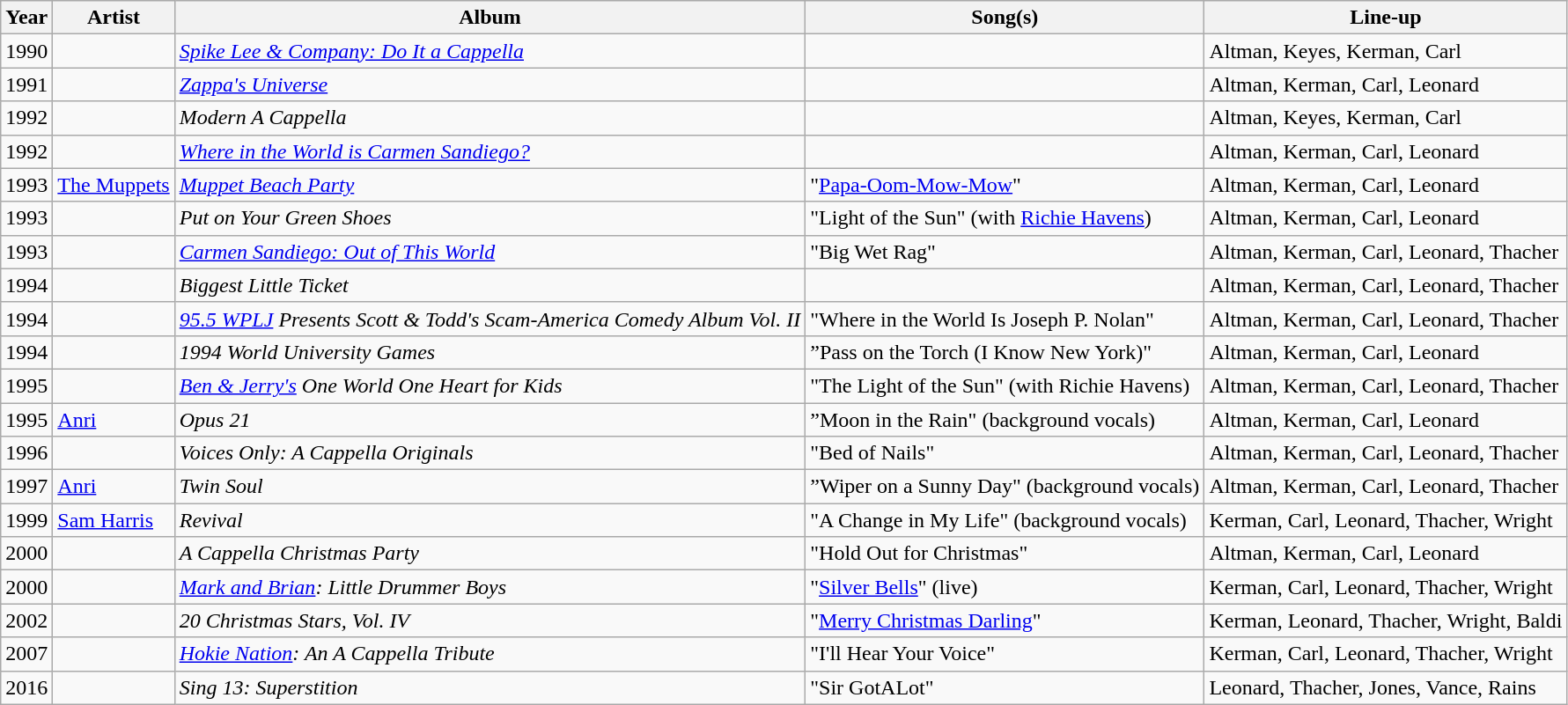<table class="wikitable">
<tr>
<th>Year</th>
<th>Artist</th>
<th>Album</th>
<th>Song(s)</th>
<th>Line-up</th>
</tr>
<tr>
<td>1990</td>
<td></td>
<td><em><a href='#'>Spike Lee & Company: Do It a Cappella</a></em></td>
<td></td>
<td>Altman, Keyes, Kerman, Carl</td>
</tr>
<tr>
<td>1991</td>
<td></td>
<td><em><a href='#'>Zappa's Universe</a></em></td>
<td></td>
<td>Altman, Kerman, Carl, Leonard</td>
</tr>
<tr>
<td>1992</td>
<td></td>
<td><em>Modern A Cappella</em></td>
<td></td>
<td>Altman, Keyes, Kerman, Carl</td>
</tr>
<tr>
<td>1992</td>
<td></td>
<td><em><a href='#'>Where in the World is Carmen Sandiego?</a></em></td>
<td></td>
<td>Altman, Kerman, Carl, Leonard</td>
</tr>
<tr>
<td>1993</td>
<td><a href='#'>The Muppets</a></td>
<td><em><a href='#'>Muppet Beach Party</a></em></td>
<td>"<a href='#'>Papa-Oom-Mow-Mow</a>"</td>
<td>Altman, Kerman, Carl, Leonard</td>
</tr>
<tr>
<td>1993</td>
<td></td>
<td><em>Put on Your Green Shoes</em></td>
<td>"Light of the Sun" (with <a href='#'>Richie Havens</a>)</td>
<td>Altman, Kerman, Carl, Leonard</td>
</tr>
<tr>
<td>1993</td>
<td></td>
<td><em><a href='#'>Carmen Sandiego: Out of This World</a></em></td>
<td>"Big Wet Rag"</td>
<td>Altman, Kerman, Carl, Leonard, Thacher</td>
</tr>
<tr>
<td>1994</td>
<td></td>
<td><em>Biggest Little Ticket</em></td>
<td></td>
<td>Altman, Kerman, Carl, Leonard, Thacher</td>
</tr>
<tr>
<td>1994</td>
<td></td>
<td><em><a href='#'>95.5 WPLJ</a> Presents Scott & Todd's Scam-America Comedy Album Vol. II</em></td>
<td>"Where in the World Is Joseph P. Nolan"</td>
<td>Altman, Kerman, Carl, Leonard, Thacher</td>
</tr>
<tr>
<td>1994</td>
<td></td>
<td><em>1994 World University Games</em></td>
<td>”Pass on the Torch (I Know New York)"</td>
<td>Altman, Kerman, Carl, Leonard</td>
</tr>
<tr>
<td>1995</td>
<td></td>
<td><em><a href='#'>Ben & Jerry's</a> One World One Heart for Kids</em></td>
<td>"The Light of the Sun" (with Richie Havens)</td>
<td>Altman, Kerman, Carl, Leonard, Thacher</td>
</tr>
<tr>
<td>1995</td>
<td><a href='#'>Anri</a></td>
<td><em>Opus 21</em></td>
<td>”Moon in the Rain" (background vocals)</td>
<td>Altman, Kerman, Carl, Leonard</td>
</tr>
<tr>
<td>1996</td>
<td></td>
<td><em>Voices Only: A Cappella Originals</em></td>
<td>"Bed of Nails"</td>
<td>Altman, Kerman, Carl, Leonard, Thacher</td>
</tr>
<tr>
<td>1997</td>
<td><a href='#'>Anri</a></td>
<td><em>Twin Soul</em></td>
<td>”Wiper on a Sunny Day" (background vocals)</td>
<td>Altman, Kerman, Carl, Leonard, Thacher</td>
</tr>
<tr>
<td>1999</td>
<td><a href='#'>Sam Harris</a></td>
<td><em>Revival</em></td>
<td>"A Change in My Life" (background vocals)</td>
<td>Kerman, Carl, Leonard, Thacher, Wright</td>
</tr>
<tr>
<td>2000</td>
<td></td>
<td><em>A Cappella Christmas Party</em></td>
<td>"Hold Out for Christmas"</td>
<td>Altman, Kerman, Carl, Leonard</td>
</tr>
<tr>
<td>2000</td>
<td></td>
<td><em><a href='#'>Mark and Brian</a>: Little Drummer Boys</em></td>
<td>"<a href='#'>Silver Bells</a>" (live)</td>
<td>Kerman, Carl, Leonard, Thacher, Wright</td>
</tr>
<tr>
<td>2002</td>
<td></td>
<td><em>20 Christmas Stars, Vol. IV</em></td>
<td>"<a href='#'>Merry Christmas Darling</a>"</td>
<td>Kerman, Leonard, Thacher, Wright, Baldi</td>
</tr>
<tr>
<td>2007</td>
<td></td>
<td><em><a href='#'>Hokie Nation</a>: An A Cappella Tribute</em></td>
<td>"I'll Hear Your Voice"</td>
<td>Kerman, Carl, Leonard, Thacher, Wright</td>
</tr>
<tr>
<td>2016</td>
<td></td>
<td><em>Sing 13: Superstition</em></td>
<td>"Sir GotALot"</td>
<td>Leonard, Thacher, Jones, Vance, Rains</td>
</tr>
</table>
